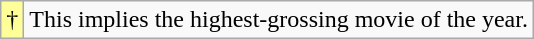<table class="wikitable">
<tr>
<td style="background-color:#FFFF99"align="center">†</td>
<td>This implies the highest-grossing movie of the year.</td>
</tr>
</table>
